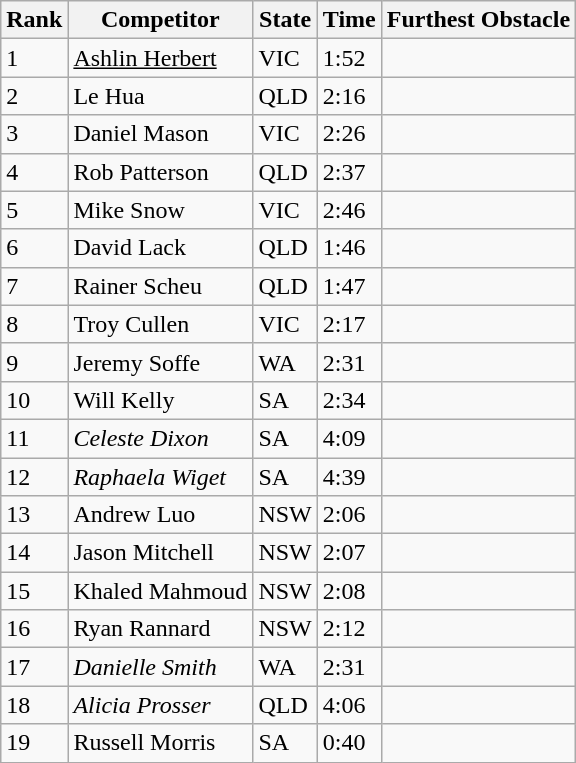<table class="wikitable sortable mw-collapsible">
<tr>
<th>Rank</th>
<th>Competitor</th>
<th>State</th>
<th>Time</th>
<th>Furthest Obstacle</th>
</tr>
<tr>
<td>1</td>
<td><u>Ashlin Herbert</u></td>
<td>VIC</td>
<td>1:52</td>
<td></td>
</tr>
<tr>
<td>2</td>
<td>Le Hua</td>
<td>QLD</td>
<td>2:16</td>
<td></td>
</tr>
<tr>
<td>3</td>
<td>Daniel Mason</td>
<td>VIC</td>
<td>2:26</td>
<td></td>
</tr>
<tr>
<td>4</td>
<td>Rob Patterson</td>
<td>QLD</td>
<td>2:37</td>
<td></td>
</tr>
<tr>
<td>5</td>
<td>Mike Snow</td>
<td>VIC</td>
<td>2:46</td>
<td></td>
</tr>
<tr>
<td>6</td>
<td>David Lack</td>
<td>QLD</td>
<td>1:46</td>
<td></td>
</tr>
<tr>
<td>7</td>
<td>Rainer Scheu</td>
<td>QLD</td>
<td>1:47</td>
<td></td>
</tr>
<tr>
<td>8</td>
<td>Troy Cullen</td>
<td>VIC</td>
<td>2:17</td>
<td></td>
</tr>
<tr>
<td>9</td>
<td>Jeremy Soffe</td>
<td>WA</td>
<td>2:31</td>
<td></td>
</tr>
<tr>
<td>10</td>
<td>Will Kelly</td>
<td>SA</td>
<td>2:34</td>
<td></td>
</tr>
<tr>
<td>11</td>
<td><em>Celeste Dixon</em></td>
<td>SA</td>
<td>4:09</td>
<td></td>
</tr>
<tr>
<td>12</td>
<td><em>Raphaela Wiget</em></td>
<td>SA</td>
<td>4:39</td>
<td></td>
</tr>
<tr>
<td>13</td>
<td>Andrew Luo</td>
<td>NSW</td>
<td>2:06</td>
<td></td>
</tr>
<tr>
<td>14</td>
<td>Jason Mitchell</td>
<td>NSW</td>
<td>2:07</td>
<td></td>
</tr>
<tr>
<td>15</td>
<td>Khaled Mahmoud</td>
<td>NSW</td>
<td>2:08</td>
<td></td>
</tr>
<tr>
<td>16</td>
<td>Ryan Rannard</td>
<td>NSW</td>
<td>2:12</td>
<td></td>
</tr>
<tr>
<td>17</td>
<td><em>Danielle Smith</em></td>
<td>WA</td>
<td>2:31</td>
<td></td>
</tr>
<tr>
<td>18</td>
<td><em>Alicia Prosser</em></td>
<td>QLD</td>
<td>4:06</td>
<td></td>
</tr>
<tr>
<td>19</td>
<td>Russell Morris</td>
<td>SA</td>
<td>0:40</td>
<td></td>
</tr>
</table>
